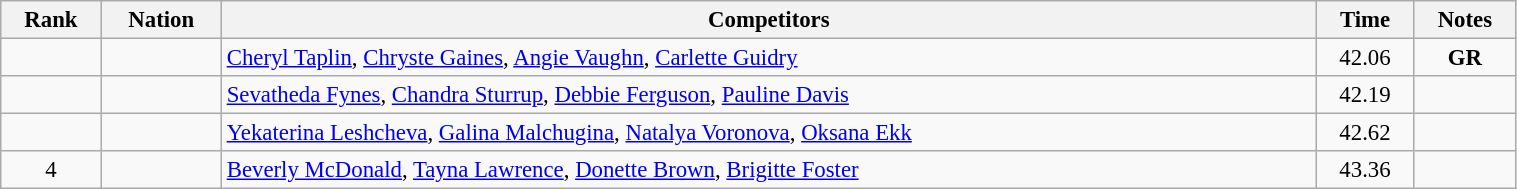<table class="wikitable sortable" width=80% style="text-align:center; font-size:95%">
<tr>
<th>Rank</th>
<th>Nation</th>
<th>Competitors</th>
<th>Time</th>
<th>Notes</th>
</tr>
<tr>
<td></td>
<td align=left></td>
<td align=left><a href='#'>Cheryl Taplin</a>, <a href='#'>Chryste Gaines</a>, <a href='#'>Angie Vaughn</a>, <a href='#'>Carlette Guidry</a></td>
<td>42.06</td>
<td><strong>GR</strong></td>
</tr>
<tr>
<td></td>
<td align=left></td>
<td align=left><a href='#'>Sevatheda Fynes</a>, <a href='#'>Chandra Sturrup</a>, <a href='#'>Debbie Ferguson</a>, <a href='#'>Pauline Davis</a></td>
<td>42.19</td>
<td></td>
</tr>
<tr>
<td></td>
<td align=left></td>
<td align=left><a href='#'>Yekaterina Leshcheva</a>, <a href='#'>Galina Malchugina</a>, <a href='#'>Natalya Voronova</a>, <a href='#'>Oksana Ekk</a></td>
<td>42.62</td>
<td></td>
</tr>
<tr>
<td>4</td>
<td align=left></td>
<td align=left><a href='#'>Beverly McDonald</a>, <a href='#'>Tayna Lawrence</a>, <a href='#'>Donette Brown</a>, <a href='#'>Brigitte Foster</a></td>
<td>43.36</td>
<td></td>
</tr>
</table>
